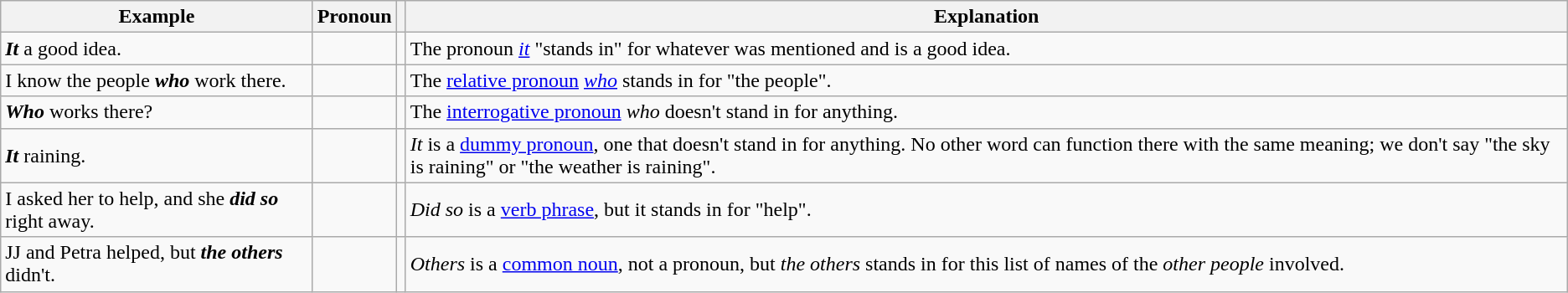<table class=wikitable>
<tr>
<th>Example</th>
<th>Pronoun</th>
<th></th>
<th>Explanation</th>
</tr>
<tr>
<td><strong><em>It</em></strong> a good idea.</td>
<td></td>
<td></td>
<td>The pronoun <em><a href='#'>it</a></em> "stands in" for whatever was mentioned and is a good idea.</td>
</tr>
<tr>
<td>I know the people <strong><em>who</em></strong> work there.</td>
<td></td>
<td></td>
<td>The <a href='#'>relative pronoun</a> <em><a href='#'>who</a></em> stands in for "the people".</td>
</tr>
<tr>
<td><strong><em>Who</em></strong> works there?</td>
<td></td>
<td></td>
<td>The <a href='#'>interrogative pronoun</a> <em>who</em> doesn't stand in for anything.</td>
</tr>
<tr>
<td><strong><em>It</em></strong> raining.</td>
<td></td>
<td></td>
<td><em>It</em> is a <a href='#'>dummy pronoun</a>, one that doesn't stand in for anything. No other word can function there with the same meaning; we don't say "the sky is raining" or "the weather is raining".</td>
</tr>
<tr>
<td>I asked her to help, and she <strong><em>did so</em></strong> right away.</td>
<td></td>
<td></td>
<td><em>Did so</em> is a <a href='#'>verb phrase</a>, but it stands in for "help".</td>
</tr>
<tr>
<td>JJ and Petra helped, but <strong><em>the others</em></strong> didn't.</td>
<td></td>
<td></td>
<td><em>Others</em> is a <a href='#'>common noun</a>, not a pronoun, but <em>the others</em> stands in for this list of names of the <em>other people</em> involved.</td>
</tr>
</table>
